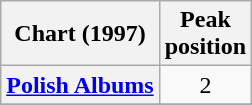<table class="wikitable sortable plainrowheaders" style="text-align:center">
<tr>
<th scope="col">Chart (1997)</th>
<th scope="col">Peak<br>position</th>
</tr>
<tr>
<th scope="row"><a href='#'>Polish Albums</a></th>
<td>2</td>
</tr>
<tr>
</tr>
</table>
